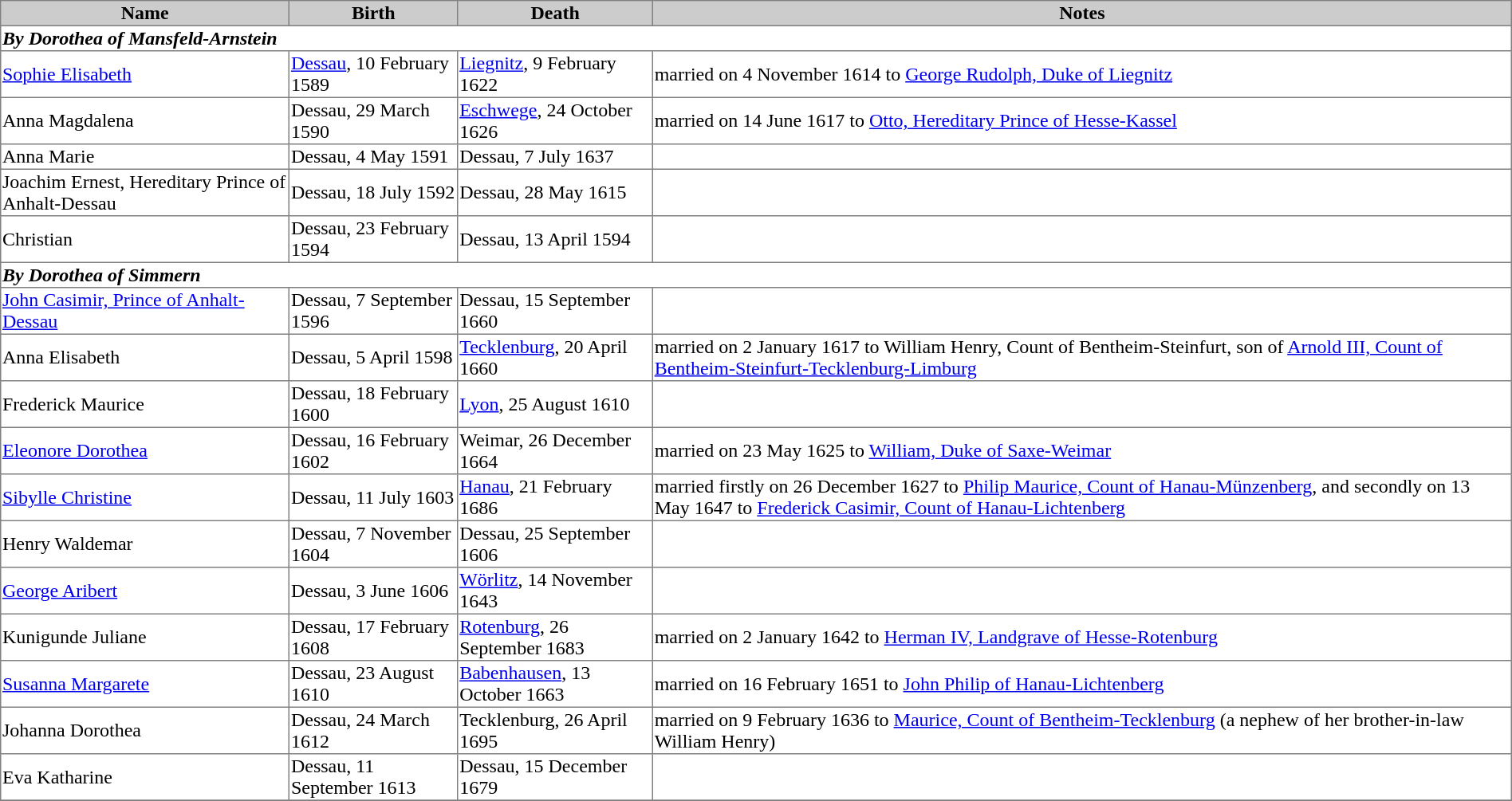<table border="1" style="border-collapse: collapse;">
<tr bgcolor="#cccccc">
<th>Name</th>
<th>Birth</th>
<th>Death</th>
<th>Notes</th>
</tr>
<tr>
<td colspan=4><strong><em>By Dorothea of Mansfeld-Arnstein</em></strong></td>
</tr>
<tr>
<td><a href='#'>Sophie Elisabeth</a></td>
<td><a href='#'>Dessau</a>, 10 February 1589</td>
<td><a href='#'>Liegnitz</a>, 9 February 1622</td>
<td>married on 4 November 1614 to <a href='#'>George Rudolph, Duke of Liegnitz</a></td>
</tr>
<tr>
<td>Anna Magdalena</td>
<td>Dessau, 29 March 1590</td>
<td><a href='#'>Eschwege</a>, 24 October 1626</td>
<td>married on 14 June 1617 to <a href='#'>Otto, Hereditary Prince of Hesse-Kassel</a></td>
</tr>
<tr>
<td>Anna Marie</td>
<td>Dessau, 4 May 1591</td>
<td>Dessau, 7 July 1637</td>
<td></td>
</tr>
<tr>
<td>Joachim Ernest, Hereditary Prince of Anhalt-Dessau</td>
<td>Dessau, 18 July 1592</td>
<td>Dessau, 28 May 1615</td>
<td></td>
</tr>
<tr>
<td>Christian</td>
<td>Dessau, 23 February 1594</td>
<td>Dessau, 13 April 1594</td>
<td></td>
</tr>
<tr>
<td colspan=4><strong><em>By Dorothea of Simmern</em></strong></td>
</tr>
<tr>
<td><a href='#'>John Casimir, Prince of Anhalt-Dessau</a></td>
<td>Dessau, 7 September 1596</td>
<td>Dessau, 15 September 1660</td>
<td></td>
</tr>
<tr>
<td>Anna Elisabeth</td>
<td>Dessau, 5 April 1598</td>
<td><a href='#'>Tecklenburg</a>, 20 April 1660</td>
<td>married on 2 January 1617 to William Henry, Count of Bentheim-Steinfurt, son of <a href='#'>Arnold III, Count of Bentheim-Steinfurt-Tecklenburg-Limburg</a></td>
</tr>
<tr>
<td>Frederick Maurice</td>
<td>Dessau, 18 February 1600</td>
<td><a href='#'>Lyon</a>, 25 August 1610</td>
<td></td>
</tr>
<tr>
<td><a href='#'>Eleonore Dorothea</a></td>
<td>Dessau, 16 February 1602</td>
<td>Weimar, 26 December 1664</td>
<td>married on 23 May 1625 to <a href='#'>William, Duke of Saxe-Weimar</a></td>
</tr>
<tr>
<td><a href='#'>Sibylle Christine</a></td>
<td>Dessau, 11 July 1603</td>
<td><a href='#'>Hanau</a>, 21 February 1686</td>
<td>married firstly on 26 December 1627 to <a href='#'>Philip Maurice, Count of Hanau-Münzenberg</a>, and secondly on 13 May 1647 to <a href='#'>Frederick Casimir, Count of Hanau-Lichtenberg</a></td>
</tr>
<tr>
<td>Henry Waldemar</td>
<td>Dessau, 7 November 1604</td>
<td>Dessau, 25 September 1606</td>
<td></td>
</tr>
<tr>
<td><a href='#'>George Aribert</a></td>
<td>Dessau, 3 June 1606</td>
<td><a href='#'>Wörlitz</a>, 14 November 1643</td>
<td></td>
</tr>
<tr>
<td>Kunigunde Juliane</td>
<td>Dessau, 17 February 1608</td>
<td><a href='#'>Rotenburg</a>, 26 September 1683</td>
<td>married on 2 January 1642 to <a href='#'>Herman IV, Landgrave of Hesse-Rotenburg</a></td>
</tr>
<tr>
<td><a href='#'>Susanna Margarete</a></td>
<td>Dessau, 23 August 1610</td>
<td><a href='#'>Babenhausen</a>, 13 October 1663</td>
<td>married on 16 February 1651 to <a href='#'>John Philip of Hanau-Lichtenberg</a></td>
</tr>
<tr>
<td>Johanna Dorothea</td>
<td>Dessau, 24 March 1612</td>
<td>Tecklenburg, 26 April 1695</td>
<td>married on 9 February 1636 to <a href='#'>Maurice, Count of Bentheim-Tecklenburg</a> (a nephew of her brother-in-law William Henry)</td>
</tr>
<tr>
<td>Eva Katharine</td>
<td>Dessau, 11 September 1613</td>
<td>Dessau, 15 December 1679</td>
<td></td>
</tr>
<tr>
</tr>
</table>
